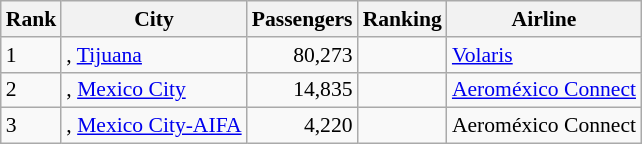<table class="wikitable" style="font-size: 90%" width= align=>
<tr>
<th>Rank</th>
<th>City</th>
<th>Passengers</th>
<th>Ranking</th>
<th>Airline</th>
</tr>
<tr>
<td>1</td>
<td>, <a href='#'>Tijuana</a></td>
<td align="right">80,273</td>
<td align="center"></td>
<td><a href='#'>Volaris</a></td>
</tr>
<tr>
<td>2</td>
<td>, <a href='#'>Mexico City</a></td>
<td align="right">14,835</td>
<td align="center"></td>
<td><a href='#'>Aeroméxico Connect</a></td>
</tr>
<tr>
<td>3</td>
<td>, <a href='#'>Mexico City-AIFA</a></td>
<td align="right">4,220</td>
<td align="center"></td>
<td>Aeroméxico Connect</td>
</tr>
</table>
